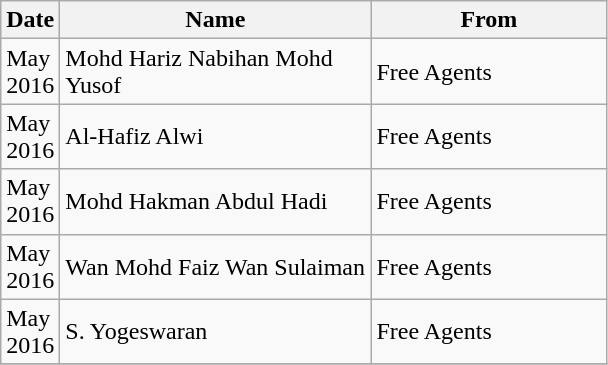<table class="wikitable sortable">
<tr>
<th width= 25>Date</th>
<th width= 200>Name</th>
<th width= 150>From</th>
</tr>
<tr>
<td>May 2016</td>
<td> Mohd Hariz Nabihan Mohd Yusof</td>
<td>Free Agents</td>
</tr>
<tr>
<td>May 2016</td>
<td> Al-Hafiz Alwi</td>
<td>Free Agents</td>
</tr>
<tr>
<td>May 2016</td>
<td> Mohd Hakman Abdul Hadi</td>
<td>Free Agents</td>
</tr>
<tr>
<td>May 2016</td>
<td> Wan Mohd Faiz Wan Sulaiman</td>
<td>Free Agents</td>
</tr>
<tr>
<td>May 2016</td>
<td> S. Yogeswaran</td>
<td>Free Agents</td>
</tr>
<tr>
</tr>
</table>
